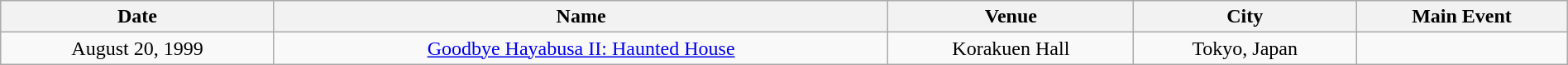<table class="wikitable" width="100%">
<tr>
<th>Date</th>
<th>Name</th>
<th>Venue</th>
<th>City</th>
<th>Main Event</th>
</tr>
<tr align=center>
<td>August 20, 1999</td>
<td><a href='#'>Goodbye Hayabusa II: Haunted House</a></td>
<td>Korakuen Hall</td>
<td>Tokyo, Japan</td>
<td></td>
</tr>
</table>
